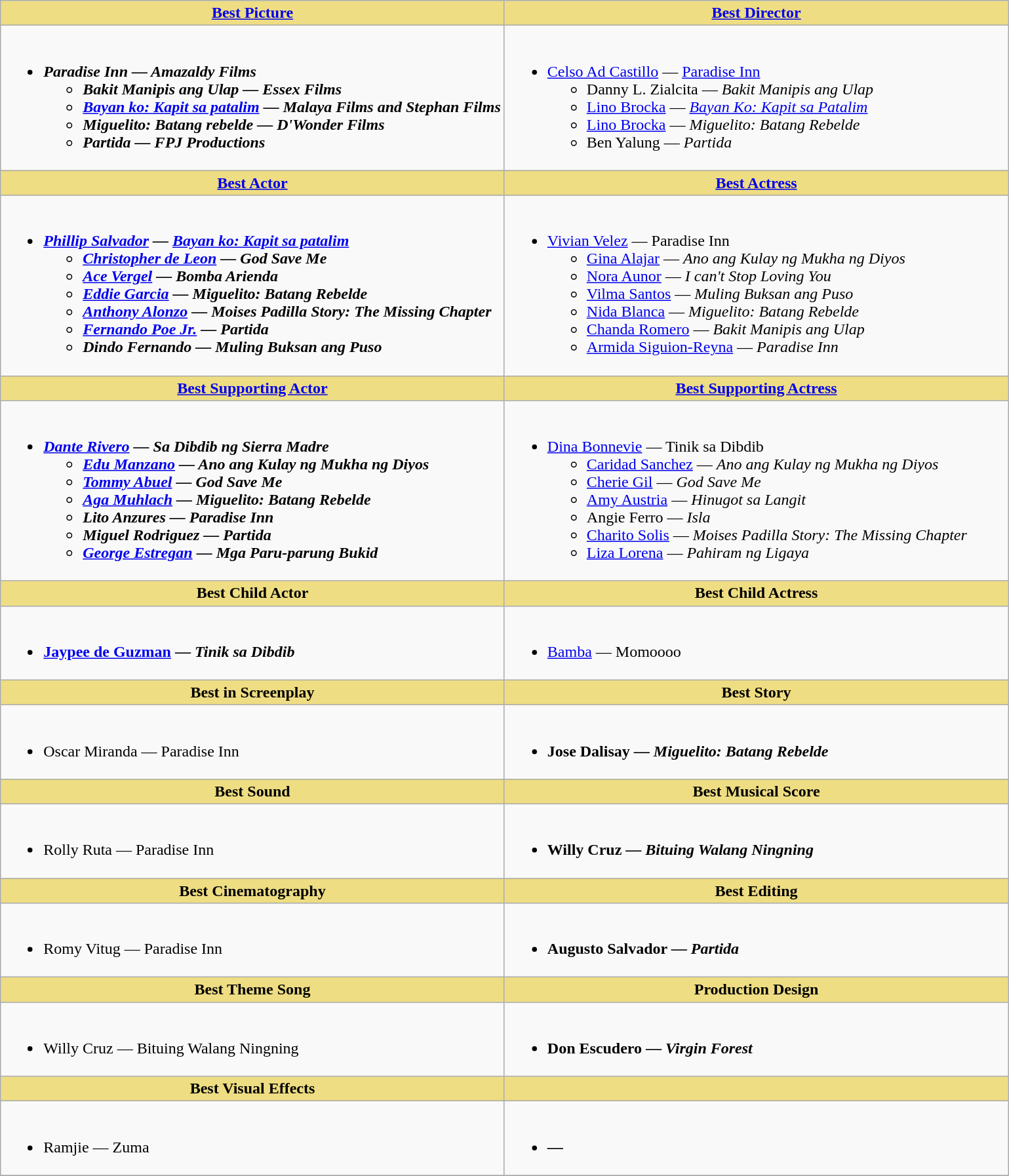<table class=wikitable>
<tr>
<th style="background:#EEDD82; width:50%"><a href='#'>Best Picture</a></th>
<th style="background:#EEDD82; width:50%"><a href='#'>Best Director</a></th>
</tr>
<tr>
<td valign="top"><br><ul><li><strong><em>Paradise Inn<em> — Amazaldy Films<strong><ul><li>Bakit Manipis ang Ulap — </em>Essex Films<em></li><li><a href='#'>Bayan ko: Kapit sa patalim</a> — </em>Malaya Films and Stephan Films<em></li><li>Miguelito: Batang rebelde — </em>D'Wonder Films<em></li><li>Partida — </em>FPJ Productions<em></li></ul></li></ul></td>
<td valign="top"><br><ul><li></strong><a href='#'>Celso Ad Castillo</a> — </em><a href='#'>Paradise Inn</a></em></strong><ul><li>Danny L. Zialcita — <em>Bakit Manipis ang Ulap</em></li><li><a href='#'>Lino Brocka</a> — <em><a href='#'>Bayan Ko: Kapit sa Patalim</a></em></li><li><a href='#'>Lino Brocka</a> — <em> Miguelito: Batang Rebelde</em></li><li>Ben Yalung — <em>Partida</em></li></ul></li></ul></td>
</tr>
<tr>
<th style="background:#EEDD82; width:50%"><a href='#'>Best Actor</a></th>
<th style="background:#EEDD82; width:50%"><a href='#'>Best Actress</a></th>
</tr>
<tr>
<td valign="top"><br><ul><li><strong><em><a href='#'>Phillip Salvador</a> — <em><a href='#'>Bayan ko: Kapit sa patalim</a><strong><ul><li><a href='#'>Christopher de Leon</a> — </em>God Save Me<em></li><li><a href='#'>Ace Vergel</a> — </em>Bomba Arienda<em></li><li><a href='#'>Eddie Garcia</a> — </em>Miguelito: Batang Rebelde<em></li><li><a href='#'>Anthony Alonzo</a> — </em>Moises Padilla Story: The Missing Chapter<em></li><li><a href='#'>Fernando Poe Jr.</a> — </em>Partida<em></li><li>Dindo Fernando — </em>Muling Buksan ang Puso<em></li></ul></li></ul></td>
<td valign="top"><br><ul><li></em></strong><a href='#'>Vivian Velez</a> — </em>Paradise Inn</strong><ul><li><a href='#'>Gina Alajar</a> — <em>Ano ang Kulay ng Mukha ng Diyos</em></li><li><a href='#'>Nora Aunor</a> — <em>I can't Stop Loving You</em></li><li><a href='#'>Vilma Santos</a> — <em>Muling Buksan ang Puso</em></li><li><a href='#'>Nida Blanca</a> — <em>Miguelito: Batang Rebelde</em></li><li><a href='#'>Chanda Romero</a> — <em>Bakit Manipis ang Ulap</em></li><li><a href='#'>Armida Siguion-Reyna</a> — <em>Paradise Inn</em></li></ul></li></ul></td>
</tr>
<tr>
<th style="background:#EEDD82; width:50%"><a href='#'>Best Supporting Actor</a></th>
<th style="background:#EEDD82; width:50%"><a href='#'>Best Supporting Actress</a></th>
</tr>
<tr>
<td valign="top"><br><ul><li><strong><em><a href='#'>Dante Rivero</a> — <em>Sa Dibdib ng Sierra Madre<strong><ul><li><a href='#'>Edu Manzano</a> — </em>Ano ang Kulay ng Mukha ng Diyos<em></li><li><a href='#'>Tommy Abuel</a> — </em>God Save Me<em></li><li><a href='#'>Aga Muhlach</a> — </em>Miguelito: Batang Rebelde<em></li><li>Lito Anzures — </em>Paradise Inn<em></li><li>Miguel Rodriguez — </em>Partida<em></li><li><a href='#'>George Estregan</a> — </em>Mga Paru-parung Bukid<em></li></ul></li></ul></td>
<td valign="top"><br><ul><li></em></strong><a href='#'>Dina Bonnevie</a> — </em>Tinik sa Dibdib</strong><ul><li><a href='#'>Caridad Sanchez</a> — <em>Ano ang Kulay ng Mukha ng Diyos</em></li><li><a href='#'>Cherie Gil</a> — <em>God Save Me</em></li><li><a href='#'>Amy Austria</a> — <em>Hinugot sa Langit</em></li><li>Angie Ferro — <em>Isla</em></li><li><a href='#'>Charito Solis</a> — <em>Moises Padilla Story: The Missing Chapter</em></li><li><a href='#'>Liza Lorena</a> — <em>Pahiram ng Ligaya</em></li></ul></li></ul></td>
</tr>
<tr>
<th style="background:#EEDD82; width:50%">Best Child Actor</th>
<th style="background:#EEDD82; width:50%">Best Child Actress</th>
</tr>
<tr>
<td valign="top"><br><ul><li><strong><a href='#'>Jaypee de Guzman</a> — <em>Tinik sa Dibdib<strong><em></li></ul></td>
<td valign="top"><br><ul><li><a href='#'>Bamba</a> — </em>Momoooo<em></li></ul></td>
</tr>
<tr>
<th style="background:#EEDD82; width:50%">Best in Screenplay</th>
<th style="background:#EEDD82; width:50%">Best Story</th>
</tr>
<tr>
<td valign="top"><br><ul><li></strong> Oscar Miranda — </em>Paradise Inn </em></strong></li></ul></td>
<td valign="top"><br><ul><li><strong> Jose Dalisay — <em>Miguelito: Batang Rebelde<strong><em></li></ul></td>
</tr>
<tr>
<th style="background:#EEDD82; width:50%">Best Sound</th>
<th style="background:#EEDD82; width:50%">Best Musical Score</th>
</tr>
<tr>
<td valign="top"><br><ul><li></strong> Rolly Ruta — </em>Paradise Inn</em></strong></li></ul></td>
<td valign="top"><br><ul><li><strong> Willy Cruz — <em>Bituing Walang Ningning<strong><em></li></ul></td>
</tr>
<tr>
<th style="background:#EEDD82; width:50%">Best Cinematography</th>
<th style="background:#EEDD82; width:50%">Best Editing</th>
</tr>
<tr>
<td valign="top"><br><ul><li></strong>  Romy Vitug  — </em>Paradise Inn </em></strong></li></ul></td>
<td valign="top"><br><ul><li><strong> Augusto Salvador — <em> Partida<strong><em></li></ul></td>
</tr>
<tr>
<th style="background:#EEDD82; width:50%">Best Theme Song</th>
<th style="background:#EEDD82; width:50%">Production Design</th>
</tr>
<tr>
<td valign="top"><br><ul><li></strong> Willy Cruz — </em>Bituing Walang Ningning</em></strong></li></ul></td>
<td valign="top"><br><ul><li><strong> Don Escudero — <em>Virgin Forest<strong><em></li></ul></td>
</tr>
<tr>
<th style="background:#EEDD82; width:50%">Best Visual Effects</th>
<th style="background:#EEDD82; width:50%"></th>
</tr>
<tr>
<td valign="top"><br><ul><li></strong> Ramjie — </em>Zuma</em></strong></li></ul></td>
<td valign="top"><br><ul><li><strong>  — </strong></li></ul></td>
</tr>
<tr>
</tr>
</table>
